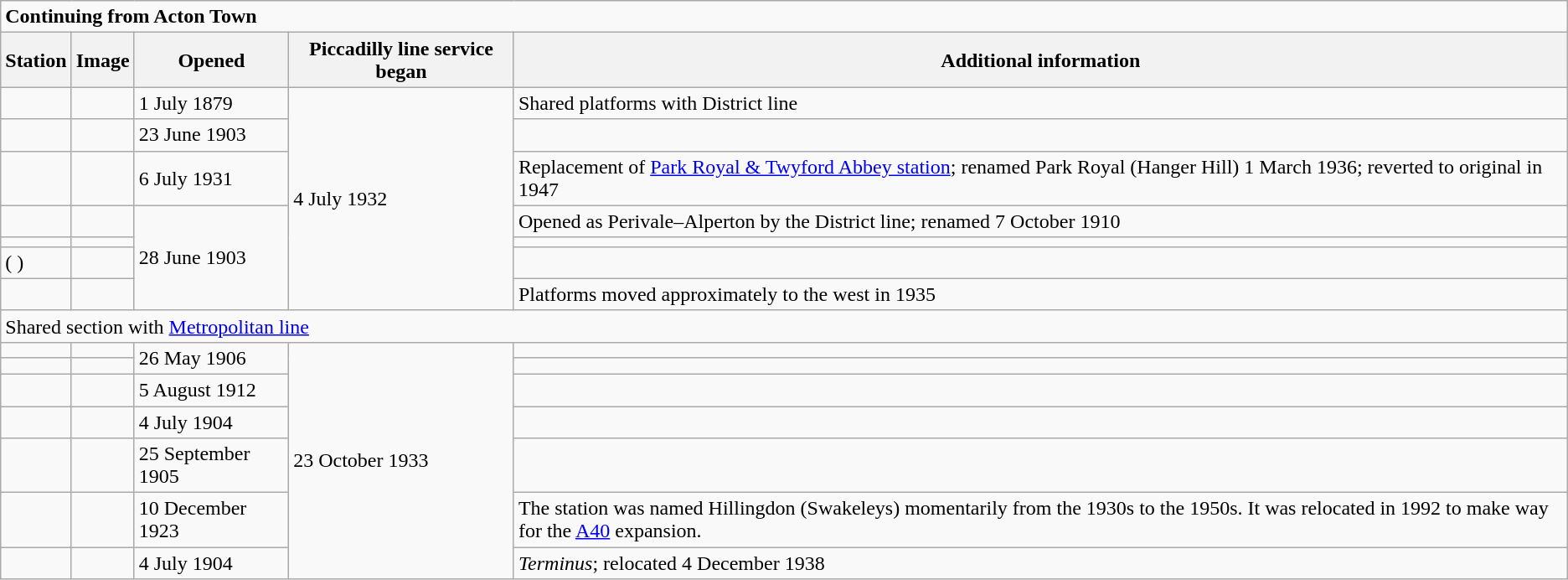<table class="wikitable">
<tr>
<td colspan="5"><strong>Continuing from Acton Town</strong></td>
</tr>
<tr>
<th>Station</th>
<th>Image</th>
<th>Opened</th>
<th>Piccadilly line service began</th>
<th>Additional information</th>
</tr>
<tr>
<td></td>
<td></td>
<td>1 July 1879</td>
<td rowspan="7">4 July 1932</td>
<td>Shared platforms with District line </td>
</tr>
<tr>
<td></td>
<td></td>
<td>23 June 1903</td>
<td></td>
</tr>
<tr>
<td></td>
<td></td>
<td>6 July 1931</td>
<td>Replacement of <a href='#'>Park Royal & Twyford Abbey station</a>; renamed Park Royal (Hanger Hill) 1 March 1936; reverted to original in 1947 </td>
</tr>
<tr>
<td></td>
<td></td>
<td rowspan="4">28 June 1903</td>
<td>Opened as Perivale–Alperton by the District line; renamed 7 October 1910 </td>
</tr>
<tr>
<td> </td>
<td></td>
<td></td>
</tr>
<tr>
<td>  ( <small></small>)</td>
<td></td>
<td></td>
</tr>
<tr>
<td></td>
<td></td>
<td>Platforms moved approximately  to the west in 1935 </td>
</tr>
<tr>
<td colspan="5">Shared section with <a href='#'>Metropolitan line</a></td>
</tr>
<tr>
<td></td>
<td></td>
<td rowspan="2">26 May 1906</td>
<td rowspan="7">23 October 1933</td>
<td></td>
</tr>
<tr>
<td></td>
<td></td>
<td></td>
</tr>
<tr>
<td></td>
<td></td>
<td>5 August 1912</td>
<td></td>
</tr>
<tr>
<td></td>
<td></td>
<td>4 July 1904</td>
<td></td>
</tr>
<tr>
<td> </td>
<td></td>
<td>25 September 1905</td>
<td></td>
</tr>
<tr>
<td> </td>
<td></td>
<td>10 December 1923</td>
<td>The station was named Hillingdon (Swakeleys) momentarily from the 1930s to the 1950s.  It was relocated in 1992 to make way for the <a href='#'>A40</a> expansion. </td>
</tr>
<tr>
<td> </td>
<td></td>
<td>4 July 1904</td>
<td><em>Terminus</em>; relocated 4 December 1938 </td>
</tr>
</table>
